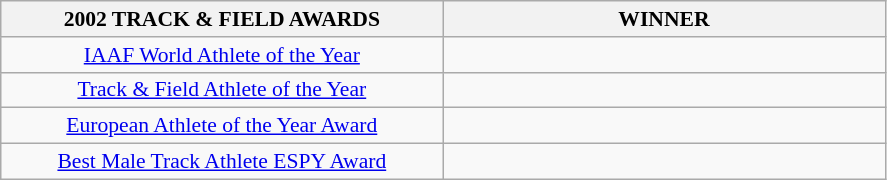<table class="wikitable" style="border-collapse: collapse; font-size: 90%;">
<tr>
<th align="center" style="width: 20em">2002 TRACK & FIELD AWARDS</th>
<th align="center" style="width: 20em">WINNER</th>
</tr>
<tr>
<td align="center"><a href='#'>IAAF World Athlete of the Year</a></td>
<td></td>
</tr>
<tr>
<td align="center"><a href='#'>Track & Field Athlete of the Year</a></td>
<td></td>
</tr>
<tr>
<td align="center"><a href='#'>European Athlete of the Year Award</a></td>
<td></td>
</tr>
<tr>
<td align="center"><a href='#'>Best Male Track Athlete ESPY Award</a></td>
<td></td>
</tr>
</table>
